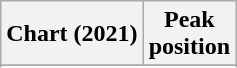<table class="wikitable sortable plainrowheaders">
<tr>
<th>Chart (2021)</th>
<th>Peak<br>position</th>
</tr>
<tr>
</tr>
<tr>
</tr>
<tr>
</tr>
<tr>
</tr>
</table>
